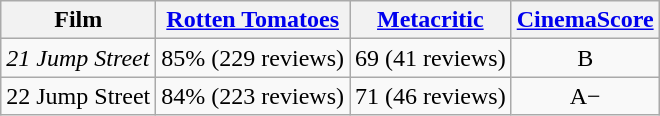<table class="wikitable sortable" border="1" style="text-align: center;">
<tr>
<th>Film</th>
<th><a href='#'>Rotten Tomatoes</a></th>
<th><a href='#'>Metacritic</a></th>
<th><a href='#'>CinemaScore</a></th>
</tr>
<tr>
<td style="text-align:left;"><em>21 Jump Street</em></td>
<td>85% (229 reviews)</td>
<td>69 (41 reviews)</td>
<td>B</td>
</tr>
<tr>
<td style="text-align:left;">22 Jump Street</td>
<td>84% (223 reviews)</td>
<td>71 (46 reviews)</td>
<td>A−</td>
</tr>
</table>
